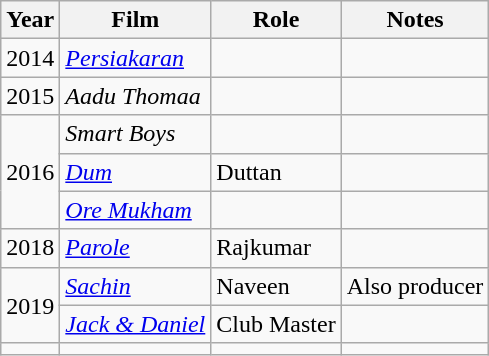<table class="wikitable sortable">
<tr>
<th>Year</th>
<th>Film</th>
<th>Role</th>
<th>Notes</th>
</tr>
<tr>
<td>2014</td>
<td><em><a href='#'>Persiakaran</a></em></td>
<td></td>
<td></td>
</tr>
<tr>
<td>2015</td>
<td><em>Aadu Thomaa</em></td>
<td></td>
<td></td>
</tr>
<tr>
<td rowspan="3">2016</td>
<td><em>Smart Boys</em></td>
<td></td>
<td></td>
</tr>
<tr>
<td><em><a href='#'>Dum</a></em></td>
<td>Duttan</td>
<td></td>
</tr>
<tr>
<td><em><a href='#'>Ore Mukham</a></em></td>
<td></td>
<td></td>
</tr>
<tr>
<td>2018</td>
<td><em><a href='#'>Parole</a></em></td>
<td>Rajkumar</td>
<td></td>
</tr>
<tr>
<td rowspan="2">2019</td>
<td><em><a href='#'>Sachin</a></em></td>
<td>Naveen</td>
<td>Also producer</td>
</tr>
<tr>
<td><em><a href='#'>Jack & Daniel</a></em></td>
<td>Club Master</td>
<td></td>
</tr>
<tr>
<td></td>
<td></td>
<td></td>
<td></td>
</tr>
</table>
